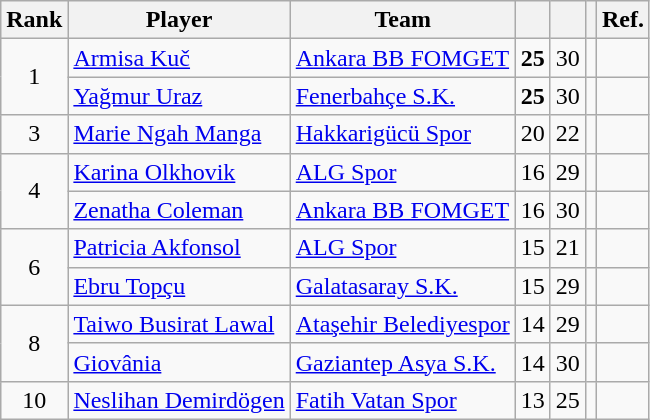<table class=wikitable>
<tr>
<th>Rank</th>
<th>Player</th>
<th>Team</th>
<th></th>
<th></th>
<th></th>
<th>Ref.</th>
</tr>
<tr align=center>
<td rowspan=2>1</td>
<td align=left> <a href='#'>Armisa Kuč</a></td>
<td align=left><a href='#'>Ankara BB FOMGET</a></td>
<td><strong>25</strong></td>
<td>30</td>
<td></td>
<td></td>
</tr>
<tr align=center>
<td align=left> <a href='#'>Yağmur Uraz</a></td>
<td align=left><a href='#'>Fenerbahçe S.K.</a></td>
<td><strong>25</strong></td>
<td>30</td>
<td></td>
<td></td>
</tr>
<tr align=center>
<td>3</td>
<td align=left> <a href='#'>Marie Ngah Manga</a></td>
<td align=left><a href='#'>Hakkarigücü Spor</a></td>
<td>20</td>
<td>22</td>
<td><strong></strong></td>
<td></td>
</tr>
<tr align=center>
<td rowspan=2>4</td>
<td align=left> <a href='#'>Karina Olkhovik</a></td>
<td align=left><a href='#'>ALG Spor</a></td>
<td>16</td>
<td>29</td>
<td></td>
<td></td>
</tr>
<tr align=center>
<td align=left> <a href='#'>Zenatha Coleman</a></td>
<td align=left><a href='#'>Ankara BB FOMGET</a></td>
<td>16</td>
<td>30</td>
<td></td>
<td></td>
</tr>
<tr align=center>
<td rowspan=2>6</td>
<td align=left> <a href='#'>Patricia Akfonsol</a></td>
<td align=left><a href='#'>ALG Spor</a></td>
<td>15</td>
<td>21</td>
<td></td>
<td></td>
</tr>
<tr align=center>
<td align=left> <a href='#'>Ebru Topçu</a></td>
<td align=left><a href='#'>Galatasaray S.K.</a></td>
<td>15</td>
<td>29</td>
<td></td>
<td></td>
</tr>
<tr align=center>
<td rowspan=2>8</td>
<td align=left> <a href='#'>Taiwo Busirat Lawal</a></td>
<td align=left><a href='#'>Ataşehir Belediyespor</a></td>
<td>14</td>
<td>29</td>
<td></td>
<td></td>
</tr>
<tr align=center>
<td align=left> <a href='#'>Giovânia</a></td>
<td align=left><a href='#'>Gaziantep Asya S.K.</a></td>
<td>14</td>
<td>30</td>
<td></td>
<td></td>
</tr>
<tr align=center>
<td>10</td>
<td align=left> <a href='#'>Neslihan Demirdögen</a></td>
<td align=left><a href='#'>Fatih Vatan Spor</a></td>
<td>13</td>
<td>25</td>
<td></td>
<td></td>
</tr>
</table>
